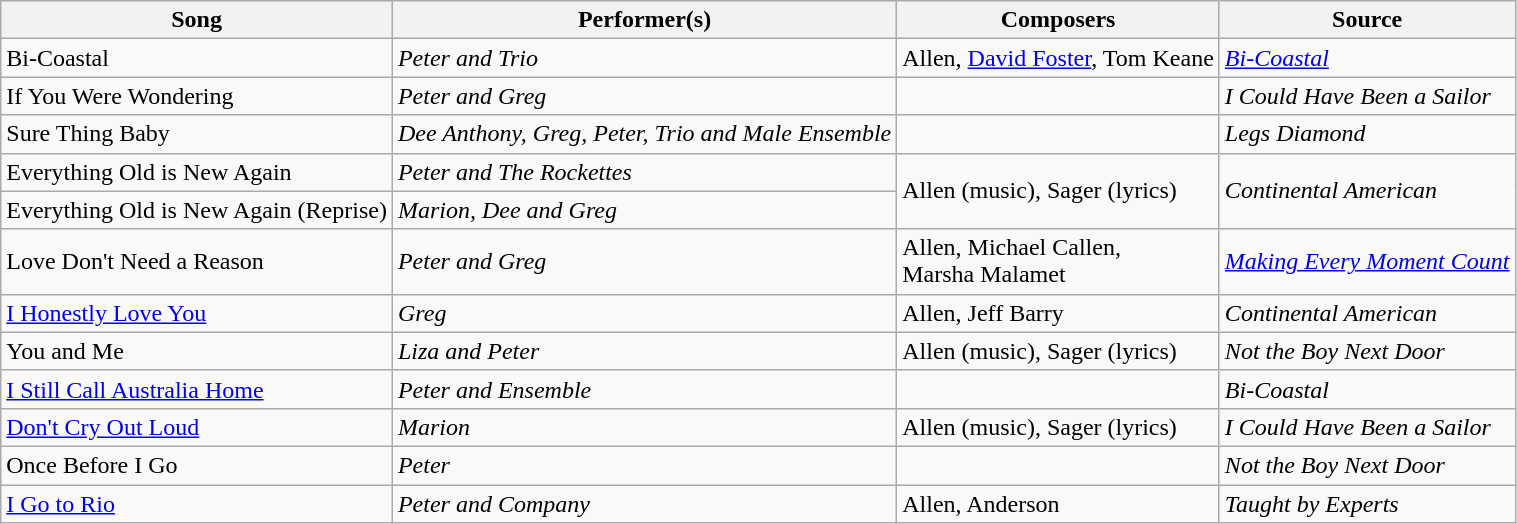<table class="wikitable">
<tr>
<th>Song</th>
<th>Performer(s)</th>
<th>Composers</th>
<th>Source</th>
</tr>
<tr>
<td>Bi-Coastal</td>
<td><em>Peter and Trio</em></td>
<td>Allen, <a href='#'>David Foster</a>, Tom Keane</td>
<td><em><a href='#'>Bi-Coastal</a></em></td>
</tr>
<tr>
<td>If You Were Wondering</td>
<td><em>Peter and Greg</em></td>
<td></td>
<td><em>I Could Have Been a Sailor</em></td>
</tr>
<tr>
<td>Sure Thing Baby</td>
<td><em>Dee Anthony, Greg, Peter, Trio and Male Ensemble</em></td>
<td></td>
<td><em>Legs Diamond</em></td>
</tr>
<tr>
<td>Everything Old is New Again</td>
<td><em>Peter and The Rockettes</em></td>
<td rowspan="2">Allen (music), Sager (lyrics)</td>
<td rowspan="2"><em>Continental American</em></td>
</tr>
<tr>
<td>Everything Old is New Again (Reprise)</td>
<td><em>Marion, Dee and Greg</em></td>
</tr>
<tr>
<td>Love Don't Need a Reason</td>
<td><em>Peter and Greg</em></td>
<td>Allen,  Michael Callen,<br>Marsha Malamet</td>
<td><em><a href='#'>Making Every Moment Count</a></em></td>
</tr>
<tr>
<td><a href='#'>I Honestly Love You</a></td>
<td><em>Greg</em></td>
<td>Allen, Jeff Barry</td>
<td><em>Continental American</em></td>
</tr>
<tr>
<td>You and Me</td>
<td><em>Liza and Peter</em></td>
<td>Allen (music), Sager (lyrics)</td>
<td><em>Not the Boy Next Door</em></td>
</tr>
<tr>
<td><a href='#'>I Still Call Australia Home</a></td>
<td><em>Peter and Ensemble</em></td>
<td></td>
<td><em>Bi-Coastal</em></td>
</tr>
<tr>
<td><a href='#'>Don't Cry Out Loud</a></td>
<td><em>Marion</em></td>
<td>Allen (music), Sager (lyrics)</td>
<td><em>I Could Have Been a Sailor</em></td>
</tr>
<tr>
<td>Once Before I Go</td>
<td><em>Peter</em></td>
<td></td>
<td><em>Not the Boy Next Door</em></td>
</tr>
<tr>
<td><a href='#'>I Go to Rio</a></td>
<td><em>Peter and Company</em></td>
<td>Allen, Anderson</td>
<td><em>Taught by Experts</em></td>
</tr>
</table>
